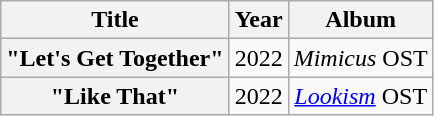<table class="wikitable plainrowheaders" style="text-align:center;">
<tr>
<th scope="col">Title</th>
<th scope="col">Year</th>
<th scope="col">Album</th>
</tr>
<tr>
<th scope="row">"Let's Get Together"</th>
<td>2022</td>
<td><em>Mimicus</em> OST</td>
</tr>
<tr>
<th scope="row">"Like That"</th>
<td>2022</td>
<td><em><a href='#'>Lookism</a></em> OST</td>
</tr>
</table>
